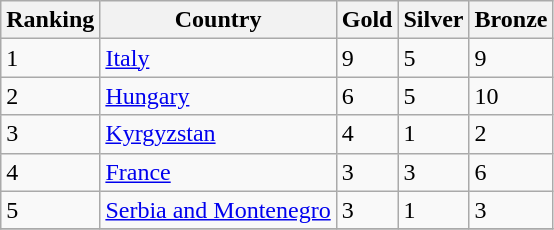<table class="wikitable">
<tr>
<th>Ranking</th>
<th>Country</th>
<th>Gold </th>
<th>Silver </th>
<th>Bronze </th>
</tr>
<tr>
<td>1</td>
<td> <a href='#'>Italy</a></td>
<td>9</td>
<td>5</td>
<td>9</td>
</tr>
<tr>
<td>2</td>
<td> <a href='#'>Hungary</a></td>
<td>6</td>
<td>5</td>
<td>10</td>
</tr>
<tr>
<td>3</td>
<td> <a href='#'>Kyrgyzstan</a></td>
<td>4</td>
<td>1</td>
<td>2</td>
</tr>
<tr>
<td>4</td>
<td> <a href='#'>France</a></td>
<td>3</td>
<td>3</td>
<td>6</td>
</tr>
<tr>
<td>5</td>
<td> <a href='#'>Serbia and Montenegro</a></td>
<td>3</td>
<td>1</td>
<td>3</td>
</tr>
<tr>
</tr>
</table>
